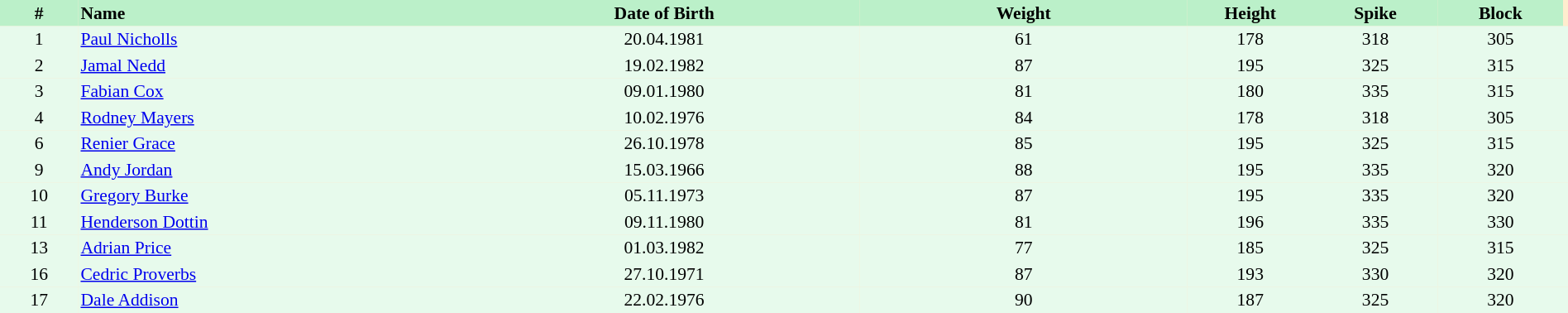<table border=0 cellpadding=2 cellspacing=0  |- bgcolor=#FFECCE style="text-align:center; font-size:90%;" width=100%>
<tr bgcolor=#BBF0C9>
<th width=5%>#</th>
<th width=25% align=left>Name</th>
<th width=25%>Date of Birth</th>
<th width=21%>Weight</th>
<th width=8%>Height</th>
<th width=8%>Spike</th>
<th width=8%>Block</th>
</tr>
<tr bgcolor=#E7FAEC>
<td>1</td>
<td align=left><a href='#'>Paul Nicholls</a></td>
<td>20.04.1981</td>
<td>61</td>
<td>178</td>
<td>318</td>
<td>305</td>
<td></td>
</tr>
<tr bgcolor=#E7FAEC>
<td>2</td>
<td align=left><a href='#'>Jamal Nedd</a></td>
<td>19.02.1982</td>
<td>87</td>
<td>195</td>
<td>325</td>
<td>315</td>
<td></td>
</tr>
<tr bgcolor=#E7FAEC>
<td>3</td>
<td align=left><a href='#'>Fabian Cox</a></td>
<td>09.01.1980</td>
<td>81</td>
<td>180</td>
<td>335</td>
<td>315</td>
<td></td>
</tr>
<tr bgcolor=#E7FAEC>
<td>4</td>
<td align=left><a href='#'>Rodney Mayers</a></td>
<td>10.02.1976</td>
<td>84</td>
<td>178</td>
<td>318</td>
<td>305</td>
<td></td>
</tr>
<tr bgcolor=#E7FAEC>
<td>6</td>
<td align=left><a href='#'>Renier Grace</a></td>
<td>26.10.1978</td>
<td>85</td>
<td>195</td>
<td>325</td>
<td>315</td>
<td></td>
</tr>
<tr bgcolor=#E7FAEC>
<td>9</td>
<td align=left><a href='#'>Andy Jordan</a></td>
<td>15.03.1966</td>
<td>88</td>
<td>195</td>
<td>335</td>
<td>320</td>
<td></td>
</tr>
<tr bgcolor=#E7FAEC>
<td>10</td>
<td align=left><a href='#'>Gregory Burke</a></td>
<td>05.11.1973</td>
<td>87</td>
<td>195</td>
<td>335</td>
<td>320</td>
<td></td>
</tr>
<tr bgcolor=#E7FAEC>
<td>11</td>
<td align=left><a href='#'>Henderson Dottin</a></td>
<td>09.11.1980</td>
<td>81</td>
<td>196</td>
<td>335</td>
<td>330</td>
<td></td>
</tr>
<tr bgcolor=#E7FAEC>
<td>13</td>
<td align=left><a href='#'>Adrian Price</a></td>
<td>01.03.1982</td>
<td>77</td>
<td>185</td>
<td>325</td>
<td>315</td>
<td></td>
</tr>
<tr bgcolor=#E7FAEC>
<td>16</td>
<td align=left><a href='#'>Cedric Proverbs</a></td>
<td>27.10.1971</td>
<td>87</td>
<td>193</td>
<td>330</td>
<td>320</td>
<td></td>
</tr>
<tr bgcolor=#E7FAEC>
<td>17</td>
<td align=left><a href='#'>Dale Addison</a></td>
<td>22.02.1976</td>
<td>90</td>
<td>187</td>
<td>325</td>
<td>320</td>
<td></td>
</tr>
</table>
